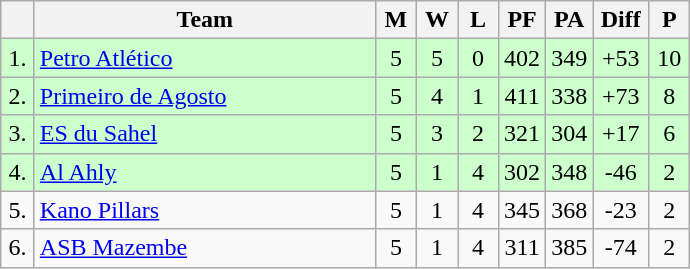<table class="wikitable" style="text-align:center">
<tr>
<th width=15></th>
<th width=220>Team</th>
<th width=20>M</th>
<th width=20>W</th>
<th width=20>L</th>
<th width=20>PF</th>
<th width=20>PA</th>
<th width=30>Diff</th>
<th width=20>P</th>
</tr>
<tr style="background: #ccffcc;">
<td>1.</td>
<td align=left> <a href='#'>Petro Atlético</a></td>
<td>5</td>
<td>5</td>
<td>0</td>
<td>402</td>
<td>349</td>
<td>+53</td>
<td>10</td>
</tr>
<tr style="background: #ccffcc;">
<td>2.</td>
<td align=left> <a href='#'>Primeiro de Agosto</a></td>
<td>5</td>
<td>4</td>
<td>1</td>
<td>411</td>
<td>338</td>
<td>+73</td>
<td>8</td>
</tr>
<tr style="background: #ccffcc;">
<td>3.</td>
<td align=left> <a href='#'>ES du Sahel</a></td>
<td>5</td>
<td>3</td>
<td>2</td>
<td>321</td>
<td>304</td>
<td>+17</td>
<td>6</td>
</tr>
<tr style="background: #ccffcc;">
<td>4.</td>
<td align=left> <a href='#'>Al Ahly</a></td>
<td>5</td>
<td>1</td>
<td>4</td>
<td>302</td>
<td>348</td>
<td>-46</td>
<td>2</td>
</tr>
<tr>
<td>5.</td>
<td align=left> <a href='#'>Kano Pillars</a></td>
<td>5</td>
<td>1</td>
<td>4</td>
<td>345</td>
<td>368</td>
<td>-23</td>
<td>2</td>
</tr>
<tr>
<td>6.</td>
<td align=left> <a href='#'>ASB Mazembe</a></td>
<td>5</td>
<td>1</td>
<td>4</td>
<td>311</td>
<td>385</td>
<td>-74</td>
<td>2</td>
</tr>
</table>
